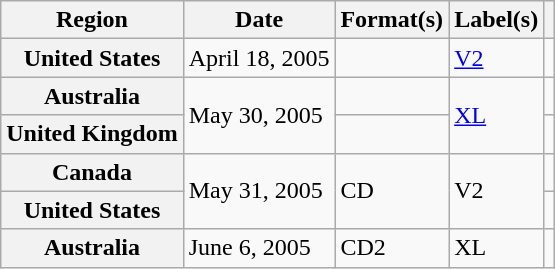<table class="wikitable plainrowheaders">
<tr>
<th scope="col">Region</th>
<th scope="col">Date</th>
<th scope="col">Format(s)</th>
<th scope="col">Label(s)</th>
<th scope="col"></th>
</tr>
<tr>
<th scope="row">United States</th>
<td>April 18, 2005</td>
<td></td>
<td><a href='#'>V2</a></td>
<td align="center"></td>
</tr>
<tr>
<th scope="row">Australia</th>
<td rowspan="2">May 30, 2005</td>
<td></td>
<td rowspan="2"><a href='#'>XL</a></td>
<td align="center"></td>
</tr>
<tr>
<th scope="row">United Kingdom</th>
<td></td>
<td align="center"></td>
</tr>
<tr>
<th scope="row">Canada</th>
<td rowspan="2">May 31, 2005</td>
<td rowspan="2">CD</td>
<td rowspan="2">V2</td>
<td align="center"></td>
</tr>
<tr>
<th scope="row">United States</th>
<td align="center"></td>
</tr>
<tr>
<th scope="row">Australia</th>
<td>June 6, 2005</td>
<td>CD2</td>
<td>XL</td>
<td align="center"></td>
</tr>
</table>
